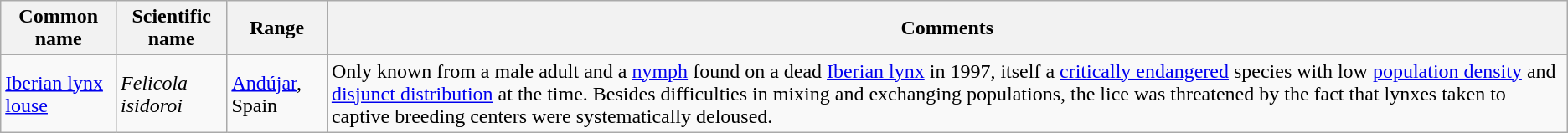<table class="wikitable">
<tr>
<th>Common name</th>
<th>Scientific name</th>
<th>Range</th>
<th>Comments</th>
</tr>
<tr>
<td><a href='#'>Iberian lynx louse</a></td>
<td><em>Felicola isidoroi</em></td>
<td><a href='#'>Andújar</a>, Spain</td>
<td>Only known from a male adult and a <a href='#'>nymph</a> found on a dead <a href='#'>Iberian lynx</a> in 1997, itself a <a href='#'>critically endangered</a> species with low <a href='#'>population density</a> and <a href='#'>disjunct distribution</a> at the time. Besides difficulties in mixing and exchanging populations, the lice was threatened by the fact that lynxes taken to captive breeding centers were systematically deloused.</td>
</tr>
</table>
